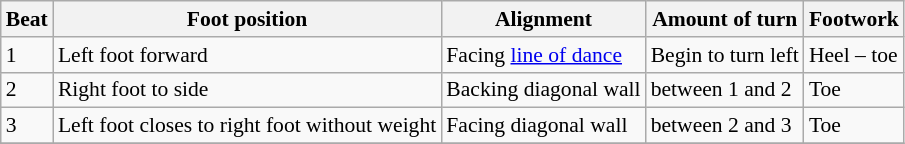<table class="wikitable" style="font-size:90%;">
<tr>
<th>Beat</th>
<th>Foot position</th>
<th>Alignment</th>
<th>Amount of turn</th>
<th>Footwork</th>
</tr>
<tr>
<td>1</td>
<td>Left foot forward</td>
<td>Facing <a href='#'>line of dance</a></td>
<td>Begin to turn left</td>
<td>Heel – toe</td>
</tr>
<tr>
<td>2</td>
<td>Right foot to side</td>
<td>Backing diagonal wall</td>
<td> between 1 and 2</td>
<td>Toe</td>
</tr>
<tr>
<td>3</td>
<td>Left foot closes to right foot without weight</td>
<td>Facing diagonal wall</td>
<td> between 2 and 3</td>
<td>Toe</td>
</tr>
<tr>
</tr>
</table>
